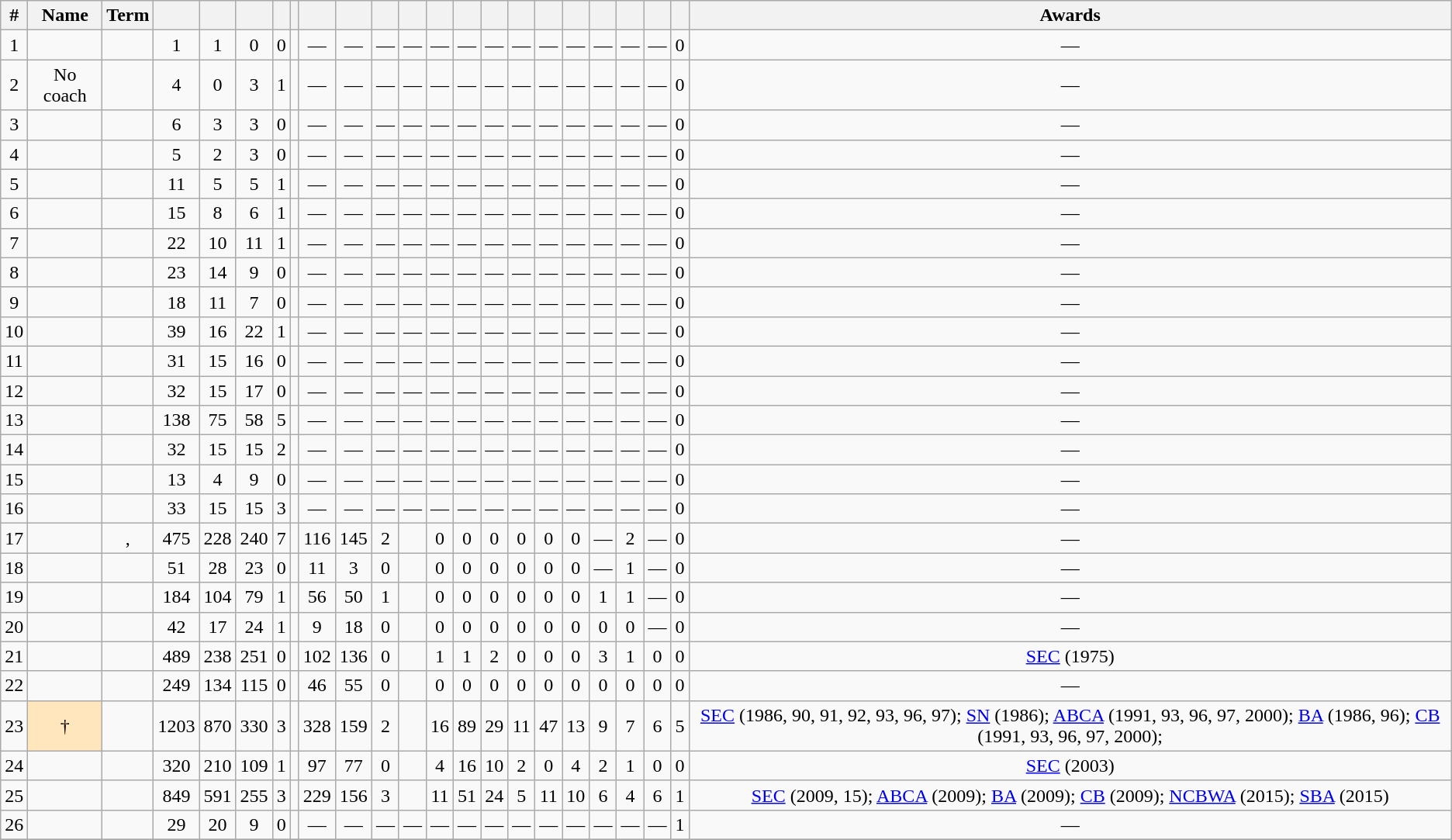<table class="wikitable sortable" style="text-align:center;">
<tr>
<th scope="col">#</th>
<th scope="col">Name</th>
<th scope="col">Term</th>
<th scope="col"></th>
<th scope="col"></th>
<th scope="col"></th>
<th scope="col"></th>
<th scope="col"></th>
<th scope="col"></th>
<th scope="col"></th>
<th scope="col"></th>
<th scope="col"></th>
<th scope="col"></th>
<th scope="col"></th>
<th scope="col"></th>
<th scope="col"></th>
<th scope="col"></th>
<th scope="col"></th>
<th scope="col"></th>
<th scope="col"></th>
<th scope="col"></th>
<th scope="col"></th>
<th scope="col" class="unsortable">Awards</th>
</tr>
<tr>
<td scope="row">1</td>
<td></td>
<td></td>
<td>1</td>
<td>1</td>
<td>0</td>
<td>0</td>
<td></td>
<td>—</td>
<td>—</td>
<td>—</td>
<td>—</td>
<td>—</td>
<td>—</td>
<td>—</td>
<td>—</td>
<td>—</td>
<td>—</td>
<td>—</td>
<td>—</td>
<td>—</td>
<td>0</td>
<td>—</td>
</tr>
<tr>
<td scope="row">2</td>
<td>No coach</td>
<td></td>
<td>4</td>
<td>0</td>
<td>3</td>
<td>1</td>
<td></td>
<td>—</td>
<td>—</td>
<td>—</td>
<td>—</td>
<td>—</td>
<td>—</td>
<td>—</td>
<td>—</td>
<td>—</td>
<td>—</td>
<td>—</td>
<td>—</td>
<td>—</td>
<td>0</td>
<td>—</td>
</tr>
<tr>
<td scope="row">3</td>
<td></td>
<td></td>
<td>6</td>
<td>3</td>
<td>3</td>
<td>0</td>
<td></td>
<td>—</td>
<td>—</td>
<td>—</td>
<td>—</td>
<td>—</td>
<td>—</td>
<td>—</td>
<td>—</td>
<td>—</td>
<td>—</td>
<td>—</td>
<td>—</td>
<td>—</td>
<td>0</td>
<td>—</td>
</tr>
<tr>
<td scope="row">4</td>
<td></td>
<td></td>
<td>5</td>
<td>2</td>
<td>3</td>
<td>0</td>
<td></td>
<td>—</td>
<td>—</td>
<td>—</td>
<td>—</td>
<td>—</td>
<td>—</td>
<td>—</td>
<td>—</td>
<td>—</td>
<td>—</td>
<td>—</td>
<td>—</td>
<td>—</td>
<td>0</td>
<td>—</td>
</tr>
<tr>
<td scope="row">5</td>
<td></td>
<td></td>
<td>11</td>
<td>5</td>
<td>5</td>
<td>1</td>
<td></td>
<td>—</td>
<td>—</td>
<td>—</td>
<td>—</td>
<td>—</td>
<td>—</td>
<td>—</td>
<td>—</td>
<td>—</td>
<td>—</td>
<td>—</td>
<td>—</td>
<td>—</td>
<td>0</td>
<td>—</td>
</tr>
<tr>
<td scope="row">6</td>
<td></td>
<td></td>
<td>15</td>
<td>8</td>
<td>6</td>
<td>1</td>
<td></td>
<td>—</td>
<td>—</td>
<td>—</td>
<td>—</td>
<td>—</td>
<td>—</td>
<td>—</td>
<td>—</td>
<td>—</td>
<td>—</td>
<td>—</td>
<td>—</td>
<td>—</td>
<td>0</td>
<td>—</td>
</tr>
<tr>
<td scope="row">7</td>
<td></td>
<td></td>
<td>22</td>
<td>10</td>
<td>11</td>
<td>1</td>
<td></td>
<td>—</td>
<td>—</td>
<td>—</td>
<td>—</td>
<td>—</td>
<td>—</td>
<td>—</td>
<td>—</td>
<td>—</td>
<td>—</td>
<td>—</td>
<td>—</td>
<td>—</td>
<td>0</td>
<td>—</td>
</tr>
<tr>
<td scope="row">8</td>
<td></td>
<td></td>
<td>23</td>
<td>14</td>
<td>9</td>
<td>0</td>
<td></td>
<td>—</td>
<td>—</td>
<td>—</td>
<td>—</td>
<td>—</td>
<td>—</td>
<td>—</td>
<td>—</td>
<td>—</td>
<td>—</td>
<td>—</td>
<td>—</td>
<td>—</td>
<td>0</td>
<td>—</td>
</tr>
<tr>
<td scope="row">9</td>
<td></td>
<td></td>
<td>18</td>
<td>11</td>
<td>7</td>
<td>0</td>
<td></td>
<td>—</td>
<td>—</td>
<td>—</td>
<td>—</td>
<td>—</td>
<td>—</td>
<td>—</td>
<td>—</td>
<td>—</td>
<td>—</td>
<td>—</td>
<td>—</td>
<td>—</td>
<td>0</td>
<td>—</td>
</tr>
<tr>
<td scope="row">10</td>
<td></td>
<td></td>
<td>39</td>
<td>16</td>
<td>22</td>
<td>1</td>
<td></td>
<td>—</td>
<td>—</td>
<td>—</td>
<td>—</td>
<td>—</td>
<td>—</td>
<td>—</td>
<td>—</td>
<td>—</td>
<td>—</td>
<td>—</td>
<td>—</td>
<td>—</td>
<td>0</td>
<td>—</td>
</tr>
<tr>
<td scope="row">11</td>
<td></td>
<td></td>
<td>31</td>
<td>15</td>
<td>16</td>
<td>0</td>
<td></td>
<td>—</td>
<td>—</td>
<td>—</td>
<td>—</td>
<td>—</td>
<td>—</td>
<td>—</td>
<td>—</td>
<td>—</td>
<td>—</td>
<td>—</td>
<td>—</td>
<td>—</td>
<td>0</td>
<td>—</td>
</tr>
<tr>
<td scope="row">12</td>
<td></td>
<td></td>
<td>32</td>
<td>15</td>
<td>17</td>
<td>0</td>
<td></td>
<td>—</td>
<td>—</td>
<td>—</td>
<td>—</td>
<td>—</td>
<td>—</td>
<td>—</td>
<td>—</td>
<td>—</td>
<td>—</td>
<td>—</td>
<td>—</td>
<td>—</td>
<td>0</td>
<td>—</td>
</tr>
<tr>
<td scope="row">13</td>
<td></td>
<td></td>
<td>138</td>
<td>75</td>
<td>58</td>
<td>5</td>
<td></td>
<td>—</td>
<td>—</td>
<td>—</td>
<td>—</td>
<td>—</td>
<td>—</td>
<td>—</td>
<td>—</td>
<td>—</td>
<td>—</td>
<td>—</td>
<td>—</td>
<td>—</td>
<td>0</td>
<td>—</td>
</tr>
<tr>
<td scope="row">14</td>
<td></td>
<td></td>
<td>32</td>
<td>15</td>
<td>15</td>
<td>2</td>
<td></td>
<td>—</td>
<td>—</td>
<td>—</td>
<td>—</td>
<td>—</td>
<td>—</td>
<td>—</td>
<td>—</td>
<td>—</td>
<td>—</td>
<td>—</td>
<td>—</td>
<td>—</td>
<td>0</td>
<td>—</td>
</tr>
<tr>
<td scope="row">15</td>
<td></td>
<td></td>
<td>13</td>
<td>4</td>
<td>9</td>
<td>0</td>
<td></td>
<td>—</td>
<td>—</td>
<td>—</td>
<td>—</td>
<td>—</td>
<td>—</td>
<td>—</td>
<td>—</td>
<td>—</td>
<td>—</td>
<td>—</td>
<td>—</td>
<td>—</td>
<td>0</td>
<td>—</td>
</tr>
<tr>
<td scope="row">16</td>
<td></td>
<td></td>
<td>33</td>
<td>15</td>
<td>15</td>
<td>3</td>
<td></td>
<td>—</td>
<td>—</td>
<td>—</td>
<td>—</td>
<td>—</td>
<td>—</td>
<td>—</td>
<td>—</td>
<td>—</td>
<td>—</td>
<td>—</td>
<td>—</td>
<td>—</td>
<td>0</td>
<td>—</td>
</tr>
<tr>
<td scope="row">17</td>
<td></td>
<td>, </td>
<td>475</td>
<td>228</td>
<td>240</td>
<td>7</td>
<td></td>
<td>116</td>
<td>145</td>
<td>2</td>
<td></td>
<td>0</td>
<td>0</td>
<td>0</td>
<td>0</td>
<td>0</td>
<td>0</td>
<td>—</td>
<td>2</td>
<td>—</td>
<td>0</td>
<td>—</td>
</tr>
<tr>
<td scope="row">18</td>
<td></td>
<td></td>
<td>51</td>
<td>28</td>
<td>23</td>
<td>0</td>
<td></td>
<td>11</td>
<td>3</td>
<td>0</td>
<td></td>
<td>0</td>
<td>0</td>
<td>0</td>
<td>0</td>
<td>0</td>
<td>0</td>
<td>—</td>
<td>1</td>
<td>—</td>
<td>0</td>
<td>—</td>
</tr>
<tr>
<td scope="row">19</td>
<td></td>
<td></td>
<td>184</td>
<td>104</td>
<td>79</td>
<td>1</td>
<td></td>
<td>56</td>
<td>50</td>
<td>1</td>
<td></td>
<td>0</td>
<td>0</td>
<td>0</td>
<td>0</td>
<td>0</td>
<td>0</td>
<td>1</td>
<td>1</td>
<td>—</td>
<td>0</td>
<td>—</td>
</tr>
<tr>
<td scope="row">20</td>
<td></td>
<td></td>
<td>42</td>
<td>17</td>
<td>24</td>
<td>1</td>
<td></td>
<td>9</td>
<td>18</td>
<td>0</td>
<td></td>
<td>0</td>
<td>0</td>
<td>0</td>
<td>0</td>
<td>0</td>
<td>0</td>
<td>0</td>
<td>0</td>
<td>—</td>
<td>0</td>
<td>—</td>
</tr>
<tr>
<td scope="row">21</td>
<td></td>
<td></td>
<td>489</td>
<td>238</td>
<td>251</td>
<td>0</td>
<td></td>
<td>102</td>
<td>136</td>
<td>0</td>
<td></td>
<td>1</td>
<td>1</td>
<td>2</td>
<td>0</td>
<td>0</td>
<td>0</td>
<td>3</td>
<td>1</td>
<td>0</td>
<td>0</td>
<td><a href='#'>SEC</a> (1975)</td>
</tr>
<tr>
<td scope="row">22</td>
<td></td>
<td></td>
<td>249</td>
<td>134</td>
<td>115</td>
<td>0</td>
<td></td>
<td>46</td>
<td>55</td>
<td>0</td>
<td></td>
<td>0</td>
<td>0</td>
<td>0</td>
<td>0</td>
<td>0</td>
<td>0</td>
<td>0</td>
<td>0</td>
<td>0</td>
<td>0</td>
<td>—</td>
</tr>
<tr>
<td scope="row">23</td>
<td bgcolor=#FFE6BD> †</td>
<td></td>
<td>1203</td>
<td>870</td>
<td>330</td>
<td>3</td>
<td></td>
<td>328</td>
<td>159</td>
<td>2</td>
<td></td>
<td>16</td>
<td>89</td>
<td>29</td>
<td>11</td>
<td>47</td>
<td>13</td>
<td>9</td>
<td>7</td>
<td>6</td>
<td>5</td>
<td><a href='#'>SEC</a> (1986, 90, 91, 92, 93, 96, 97); <a href='#'>SN</a> (1986); <a href='#'>ABCA</a> (1991, 93, 96, 97, 2000); <a href='#'>BA</a> (1986, 96); <a href='#'>CB</a> (1991, 93, 96, 97, 2000);</td>
</tr>
<tr>
<td scope="row">24</td>
<td></td>
<td></td>
<td>320</td>
<td>210</td>
<td>109</td>
<td>1</td>
<td></td>
<td>97</td>
<td>77</td>
<td>0</td>
<td></td>
<td>4</td>
<td>16</td>
<td>10</td>
<td>2</td>
<td>0</td>
<td>4</td>
<td>2</td>
<td>1</td>
<td>0</td>
<td>0</td>
<td><a href='#'>SEC</a> (2003)</td>
</tr>
<tr>
<td scope="row">25</td>
<td></td>
<td></td>
<td>849</td>
<td>591</td>
<td>255</td>
<td>3</td>
<td></td>
<td>229</td>
<td>156</td>
<td>3</td>
<td></td>
<td>11</td>
<td>51</td>
<td>24</td>
<td>5</td>
<td>11</td>
<td>10</td>
<td>6</td>
<td>4</td>
<td>6</td>
<td>1</td>
<td><a href='#'>SEC</a> (2009, 15); <a href='#'>ABCA</a> (2009); <a href='#'>BA</a> (2009); <a href='#'>CB</a> (2009); <a href='#'>NCBWA</a> (2015); <a href='#'>SBA</a> (2015)</td>
</tr>
<tr>
<td>26</td>
<td></td>
<td></td>
<td>29</td>
<td>20</td>
<td>9</td>
<td>0</td>
<td></td>
<td>—</td>
<td>—</td>
<td>—</td>
<td>—</td>
<td>—</td>
<td>—</td>
<td>—</td>
<td>—</td>
<td>—</td>
<td>—</td>
<td>—</td>
<td>—</td>
<td>—</td>
<td>1</td>
<td>—</td>
</tr>
<tr>
</tr>
</table>
